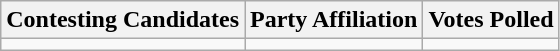<table class="wikitable sortable">
<tr>
<th>Contesting Candidates</th>
<th>Party Affiliation</th>
<th>Votes Polled</th>
</tr>
<tr>
<td></td>
<td></td>
<td></td>
</tr>
</table>
